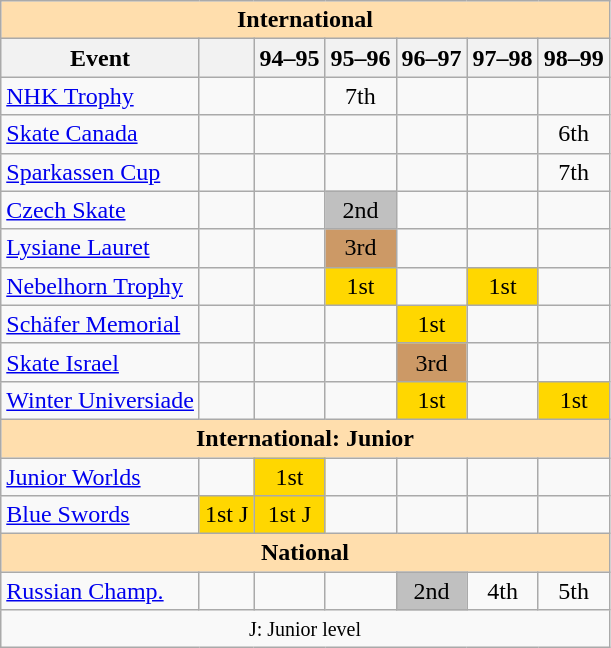<table class="wikitable" style="text-align:center">
<tr>
<th style="background-color: #ffdead; " colspan=7 align=center>International</th>
</tr>
<tr>
<th>Event</th>
<th></th>
<th>94–95</th>
<th>95–96</th>
<th>96–97</th>
<th>97–98</th>
<th>98–99</th>
</tr>
<tr>
<td align=left> <a href='#'>NHK Trophy</a></td>
<td></td>
<td></td>
<td>7th</td>
<td></td>
<td></td>
<td></td>
</tr>
<tr>
<td align=left> <a href='#'>Skate Canada</a></td>
<td></td>
<td></td>
<td></td>
<td></td>
<td></td>
<td>6th</td>
</tr>
<tr>
<td align=left> <a href='#'>Sparkassen Cup</a></td>
<td></td>
<td></td>
<td></td>
<td></td>
<td></td>
<td>7th</td>
</tr>
<tr>
<td align=left><a href='#'>Czech Skate</a></td>
<td></td>
<td></td>
<td bgcolor=silver>2nd</td>
<td></td>
<td></td>
<td></td>
</tr>
<tr>
<td align=left><a href='#'>Lysiane Lauret</a></td>
<td></td>
<td></td>
<td bgcolor=cc9966>3rd</td>
<td></td>
<td></td>
<td></td>
</tr>
<tr>
<td align=left><a href='#'>Nebelhorn Trophy</a></td>
<td></td>
<td></td>
<td bgcolor=gold>1st</td>
<td></td>
<td bgcolor=gold>1st</td>
<td></td>
</tr>
<tr>
<td align=left><a href='#'>Schäfer Memorial</a></td>
<td></td>
<td></td>
<td></td>
<td bgcolor=gold>1st</td>
<td></td>
<td></td>
</tr>
<tr>
<td align=left><a href='#'>Skate Israel</a></td>
<td></td>
<td></td>
<td></td>
<td bgcolor=cc9966>3rd</td>
<td></td>
<td></td>
</tr>
<tr>
<td align=left><a href='#'>Winter Universiade</a></td>
<td></td>
<td></td>
<td></td>
<td bgcolor=gold>1st</td>
<td></td>
<td bgcolor=gold>1st</td>
</tr>
<tr>
<th style="background-color: #ffdead; " colspan=7 align=center>International: Junior</th>
</tr>
<tr>
<td align=left><a href='#'>Junior Worlds</a></td>
<td></td>
<td bgcolor=gold>1st</td>
<td></td>
<td></td>
<td></td>
<td></td>
</tr>
<tr>
<td align=left><a href='#'>Blue Swords</a></td>
<td bgcolor=gold>1st J</td>
<td bgcolor=gold>1st J</td>
<td></td>
<td></td>
<td></td>
<td></td>
</tr>
<tr>
<th style="background-color: #ffdead; " colspan=7 align=center>National</th>
</tr>
<tr>
<td align=left><a href='#'>Russian Champ.</a></td>
<td></td>
<td></td>
<td></td>
<td bgcolor=silver>2nd</td>
<td>4th</td>
<td>5th</td>
</tr>
<tr>
<td colspan=7 align=center><small> J: Junior level </small></td>
</tr>
</table>
